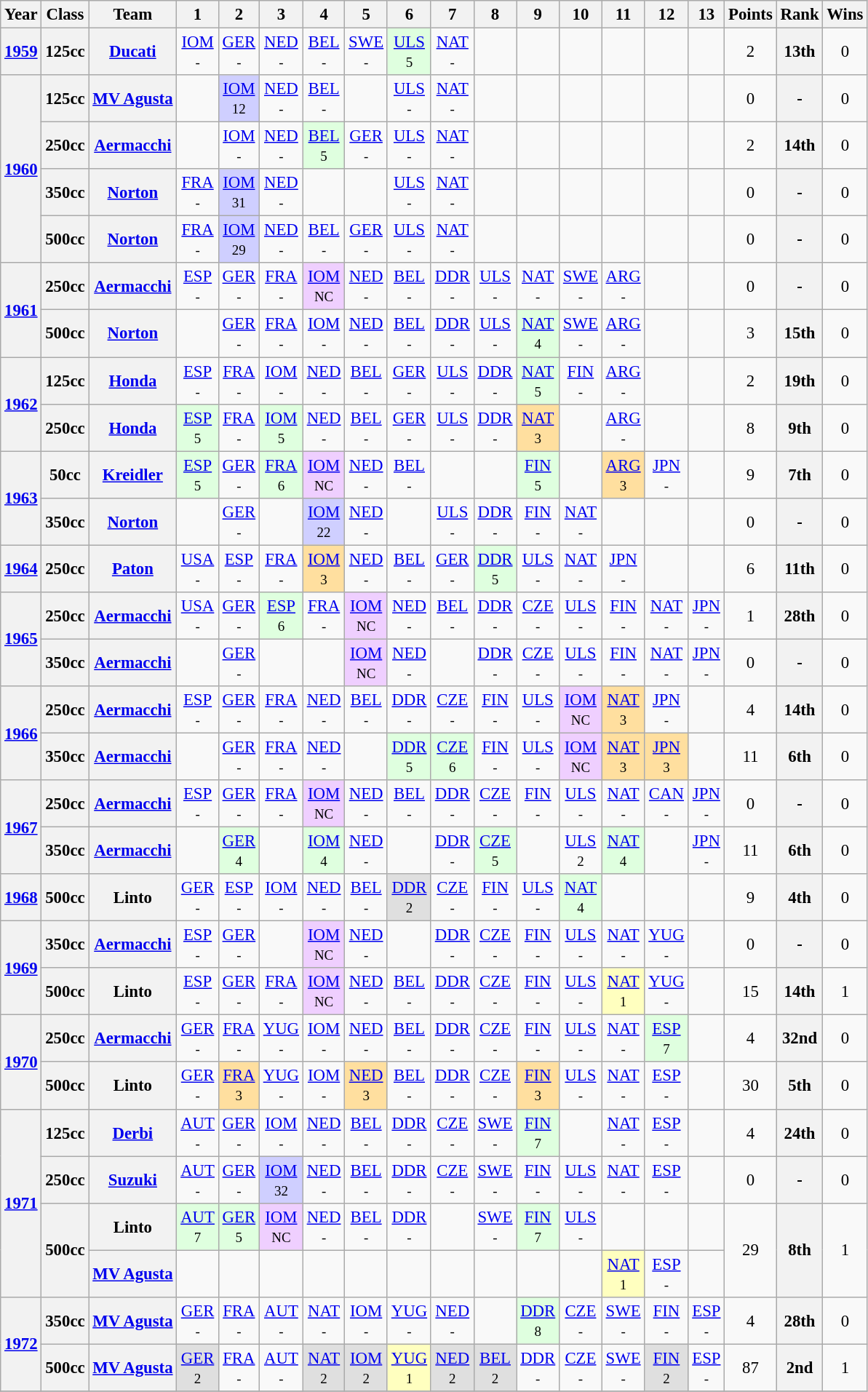<table class="wikitable" style="text-align:center; font-size:95%">
<tr>
<th>Year</th>
<th>Class</th>
<th>Team</th>
<th>1</th>
<th>2</th>
<th>3</th>
<th>4</th>
<th>5</th>
<th>6</th>
<th>7</th>
<th>8</th>
<th>9</th>
<th>10</th>
<th>11</th>
<th>12</th>
<th>13</th>
<th>Points</th>
<th>Rank</th>
<th>Wins</th>
</tr>
<tr>
<th><a href='#'>1959</a></th>
<th>125cc</th>
<th><a href='#'>Ducati</a></th>
<td><a href='#'>IOM</a><br><small>-</small></td>
<td><a href='#'>GER</a><br><small>-</small></td>
<td><a href='#'>NED</a><br><small>-</small></td>
<td><a href='#'>BEL</a><br><small>-</small></td>
<td><a href='#'>SWE</a><br><small>-</small></td>
<td style="background:#DFFFDF;"><a href='#'>ULS</a><br><small>5</small></td>
<td><a href='#'>NAT</a><br><small>-</small></td>
<td></td>
<td></td>
<td></td>
<td></td>
<td></td>
<td></td>
<td>2</td>
<th>13th</th>
<td>0</td>
</tr>
<tr>
<th rowspan=4><a href='#'>1960</a></th>
<th>125cc</th>
<th><a href='#'>MV Agusta</a></th>
<td></td>
<td style="background:#CFCFFF;"><a href='#'>IOM</a><br><small>12</small></td>
<td><a href='#'>NED</a><br><small>-</small></td>
<td><a href='#'>BEL</a><br><small>-</small></td>
<td></td>
<td><a href='#'>ULS</a><br><small>-</small></td>
<td><a href='#'>NAT</a><br><small>-</small></td>
<td></td>
<td></td>
<td></td>
<td></td>
<td></td>
<td></td>
<td>0</td>
<th>-</th>
<td>0</td>
</tr>
<tr>
<th>250cc</th>
<th><a href='#'>Aermacchi</a></th>
<td></td>
<td><a href='#'>IOM</a><br><small>-</small></td>
<td><a href='#'>NED</a><br><small>-</small></td>
<td style="background:#DFFFDF;"><a href='#'>BEL</a><br><small>5</small></td>
<td><a href='#'>GER</a><br><small>-</small></td>
<td><a href='#'>ULS</a><br><small>-</small></td>
<td><a href='#'>NAT</a><br><small>-</small></td>
<td></td>
<td></td>
<td></td>
<td></td>
<td></td>
<td></td>
<td>2</td>
<th>14th</th>
<td>0</td>
</tr>
<tr>
<th>350cc</th>
<th><a href='#'>Norton</a></th>
<td><a href='#'>FRA</a><br><small>-</small></td>
<td style="background:#CFCFFF;"><a href='#'>IOM</a><br><small>31</small></td>
<td><a href='#'>NED</a><br><small>-</small></td>
<td></td>
<td></td>
<td><a href='#'>ULS</a><br><small>-</small></td>
<td><a href='#'>NAT</a><br><small>-</small></td>
<td></td>
<td></td>
<td></td>
<td></td>
<td></td>
<td></td>
<td>0</td>
<th>-</th>
<td>0</td>
</tr>
<tr>
<th>500cc</th>
<th><a href='#'>Norton</a></th>
<td><a href='#'>FRA</a><br><small>-</small></td>
<td style="background:#CFCFFF;"><a href='#'>IOM</a><br><small>29</small></td>
<td><a href='#'>NED</a><br><small>-</small></td>
<td><a href='#'>BEL</a><br><small>-</small></td>
<td><a href='#'>GER</a><br><small>-</small></td>
<td><a href='#'>ULS</a><br><small>-</small></td>
<td><a href='#'>NAT</a><br><small>-</small></td>
<td></td>
<td></td>
<td></td>
<td></td>
<td></td>
<td></td>
<td>0</td>
<th>-</th>
<td>0</td>
</tr>
<tr>
<th rowspan=2><a href='#'>1961</a></th>
<th>250cc</th>
<th><a href='#'>Aermacchi</a></th>
<td><a href='#'>ESP</a><br><small>-</small></td>
<td><a href='#'>GER</a><br><small>-</small></td>
<td><a href='#'>FRA</a><br><small>-</small></td>
<td style="background:#EFCFFF;"><a href='#'>IOM</a><br><small>NC</small></td>
<td><a href='#'>NED</a><br><small>-</small></td>
<td><a href='#'>BEL</a><br><small>-</small></td>
<td><a href='#'>DDR</a><br><small>-</small></td>
<td><a href='#'>ULS</a><br><small>-</small></td>
<td><a href='#'>NAT</a><br><small>-</small></td>
<td><a href='#'>SWE</a><br><small>-</small></td>
<td><a href='#'>ARG</a><br><small>-</small></td>
<td></td>
<td></td>
<td>0</td>
<th>-</th>
<td>0</td>
</tr>
<tr>
<th>500cc</th>
<th><a href='#'>Norton</a></th>
<td></td>
<td><a href='#'>GER</a><br><small>-</small></td>
<td><a href='#'>FRA</a><br><small>-</small></td>
<td><a href='#'>IOM</a><br><small>-</small></td>
<td><a href='#'>NED</a><br><small>-</small></td>
<td><a href='#'>BEL</a><br><small>-</small></td>
<td><a href='#'>DDR</a><br><small>-</small></td>
<td><a href='#'>ULS</a><br><small>-</small></td>
<td style="background:#DFFFDF;"><a href='#'>NAT</a><br><small>4</small></td>
<td><a href='#'>SWE</a><br><small>-</small></td>
<td><a href='#'>ARG</a><br><small>-</small></td>
<td></td>
<td></td>
<td>3</td>
<th>15th</th>
<td>0</td>
</tr>
<tr>
<th rowspan=2><a href='#'>1962</a></th>
<th>125cc</th>
<th><a href='#'>Honda</a></th>
<td><a href='#'>ESP</a><br><small>-</small></td>
<td><a href='#'>FRA</a><br><small>-</small></td>
<td><a href='#'>IOM</a><br><small>-</small></td>
<td><a href='#'>NED</a><br><small>-</small></td>
<td><a href='#'>BEL</a><br><small>-</small></td>
<td><a href='#'>GER</a><br><small>-</small></td>
<td><a href='#'>ULS</a><br><small>-</small></td>
<td><a href='#'>DDR</a><br><small>-</small></td>
<td style="background:#DFFFDF;"><a href='#'>NAT</a><br><small>5</small></td>
<td><a href='#'>FIN</a><br><small>-</small></td>
<td><a href='#'>ARG</a><br><small>-</small></td>
<td></td>
<td></td>
<td>2</td>
<th>19th</th>
<td>0</td>
</tr>
<tr>
<th>250cc</th>
<th><a href='#'>Honda</a></th>
<td style="background:#DFFFDF;"><a href='#'>ESP</a><br><small>5</small></td>
<td><a href='#'>FRA</a><br><small>-</small></td>
<td style="background:#DFFFDF;"><a href='#'>IOM</a><br><small>5</small></td>
<td><a href='#'>NED</a><br><small>-</small></td>
<td><a href='#'>BEL</a><br><small>-</small></td>
<td><a href='#'>GER</a><br><small>-</small></td>
<td><a href='#'>ULS</a><br><small>-</small></td>
<td><a href='#'>DDR</a><br><small>-</small></td>
<td style="background:#FFDF9F;"><a href='#'>NAT</a><br><small>3</small></td>
<td></td>
<td><a href='#'>ARG</a><br><small>-</small></td>
<td></td>
<td></td>
<td>8</td>
<th>9th</th>
<td>0</td>
</tr>
<tr>
<th rowspan=2><a href='#'>1963</a></th>
<th>50cc</th>
<th><a href='#'>Kreidler</a></th>
<td style="background:#DFFFDF;"><a href='#'>ESP</a><br><small>5</small></td>
<td><a href='#'>GER</a><br><small>-</small></td>
<td style="background:#DFFFDF;"><a href='#'>FRA</a><br><small>6</small></td>
<td style="background:#EFCFFF;"><a href='#'>IOM</a><br><small>NC</small></td>
<td><a href='#'>NED</a><br><small>-</small></td>
<td><a href='#'>BEL</a><br><small>-</small></td>
<td></td>
<td></td>
<td style="background:#DFFFDF;"><a href='#'>FIN</a><br><small>5</small></td>
<td></td>
<td style="background:#FFDF9F;"><a href='#'>ARG</a><br><small>3</small></td>
<td><a href='#'>JPN</a><br><small>-</small></td>
<td></td>
<td>9</td>
<th>7th</th>
<td>0</td>
</tr>
<tr>
<th>350cc</th>
<th><a href='#'>Norton</a></th>
<td></td>
<td><a href='#'>GER</a><br><small>-</small></td>
<td></td>
<td style="background:#CFCFFF;"><a href='#'>IOM</a><br><small>22</small></td>
<td><a href='#'>NED</a><br><small>-</small></td>
<td></td>
<td><a href='#'>ULS</a><br><small>-</small></td>
<td><a href='#'>DDR</a><br><small>-</small></td>
<td><a href='#'>FIN</a><br><small>-</small></td>
<td><a href='#'>NAT</a><br><small>-</small></td>
<td></td>
<td></td>
<td></td>
<td>0</td>
<th>-</th>
<td>0</td>
</tr>
<tr>
<th><a href='#'>1964</a></th>
<th>250cc</th>
<th><a href='#'>Paton</a></th>
<td><a href='#'>USA</a><br><small>-</small></td>
<td><a href='#'>ESP</a><br><small>-</small></td>
<td><a href='#'>FRA</a><br><small>-</small></td>
<td style="background:#FFDF9F;"><a href='#'>IOM</a><br><small>3</small></td>
<td><a href='#'>NED</a><br><small>-</small></td>
<td><a href='#'>BEL</a><br><small>-</small></td>
<td><a href='#'>GER</a><br><small>-</small></td>
<td style="background:#DFFFDF;"><a href='#'>DDR</a><br><small>5</small></td>
<td><a href='#'>ULS</a><br><small>-</small></td>
<td><a href='#'>NAT</a><br><small>-</small></td>
<td><a href='#'>JPN</a><br><small>-</small></td>
<td></td>
<td></td>
<td>6</td>
<th>11th</th>
<td>0</td>
</tr>
<tr>
<th rowspan=2><a href='#'>1965</a></th>
<th>250cc</th>
<th><a href='#'>Aermacchi</a></th>
<td><a href='#'>USA</a><br><small>-</small></td>
<td><a href='#'>GER</a><br><small>-</small></td>
<td style="background:#DFFFDF;"><a href='#'>ESP</a><br><small>6</small></td>
<td><a href='#'>FRA</a><br><small>-</small></td>
<td style="background:#EFCFFF;"><a href='#'>IOM</a><br><small>NC</small></td>
<td><a href='#'>NED</a><br><small>-</small></td>
<td><a href='#'>BEL</a><br><small>-</small></td>
<td><a href='#'>DDR</a><br><small>-</small></td>
<td><a href='#'>CZE</a><br><small>-</small></td>
<td><a href='#'>ULS</a><br><small>-</small></td>
<td><a href='#'>FIN</a><br><small>-</small></td>
<td><a href='#'>NAT</a><br><small>-</small></td>
<td><a href='#'>JPN</a><br><small>-</small></td>
<td>1</td>
<th>28th</th>
<td>0</td>
</tr>
<tr>
<th>350cc</th>
<th><a href='#'>Aermacchi</a></th>
<td></td>
<td><a href='#'>GER</a><br><small>-</small></td>
<td></td>
<td></td>
<td style="background:#EFCFFF;"><a href='#'>IOM</a><br><small>NC</small></td>
<td><a href='#'>NED</a><br><small>-</small></td>
<td></td>
<td><a href='#'>DDR</a><br><small>-</small></td>
<td><a href='#'>CZE</a><br><small>-</small></td>
<td><a href='#'>ULS</a><br><small>-</small></td>
<td><a href='#'>FIN</a><br><small>-</small></td>
<td><a href='#'>NAT</a><br><small>-</small></td>
<td><a href='#'>JPN</a><br><small>-</small></td>
<td>0</td>
<th>-</th>
<td>0</td>
</tr>
<tr>
<th rowspan=2><a href='#'>1966</a></th>
<th>250cc</th>
<th><a href='#'>Aermacchi</a></th>
<td><a href='#'>ESP</a><br><small>-</small></td>
<td><a href='#'>GER</a><br><small>-</small></td>
<td><a href='#'>FRA</a><br><small>-</small></td>
<td><a href='#'>NED</a><br><small>-</small></td>
<td><a href='#'>BEL</a><br><small>-</small></td>
<td><a href='#'>DDR</a><br><small>-</small></td>
<td><a href='#'>CZE</a><br><small>-</small></td>
<td><a href='#'>FIN</a><br><small>-</small></td>
<td><a href='#'>ULS</a><br><small>-</small></td>
<td style="background:#EFCFFF;"><a href='#'>IOM</a><br><small>NC</small></td>
<td style="background:#FFDF9F;"><a href='#'>NAT</a><br><small>3</small></td>
<td><a href='#'>JPN</a><br><small>-</small></td>
<td></td>
<td>4</td>
<th>14th</th>
<td>0</td>
</tr>
<tr>
<th>350cc</th>
<th><a href='#'>Aermacchi</a></th>
<td></td>
<td><a href='#'>GER</a><br><small>-</small></td>
<td><a href='#'>FRA</a><br><small>-</small></td>
<td><a href='#'>NED</a><br><small>-</small></td>
<td></td>
<td style="background:#DFFFDF;"><a href='#'>DDR</a><br><small>5</small></td>
<td style="background:#DFFFDF;"><a href='#'>CZE</a><br><small>6</small></td>
<td><a href='#'>FIN</a><br><small>-</small></td>
<td><a href='#'>ULS</a><br><small>-</small></td>
<td style="background:#EFCFFF;"><a href='#'>IOM</a><br><small>NC</small></td>
<td style="background:#FFDF9F;"><a href='#'>NAT</a><br><small>3</small></td>
<td style="background:#FFDF9F;"><a href='#'>JPN</a><br><small>3</small></td>
<td></td>
<td>11</td>
<th>6th</th>
<td>0</td>
</tr>
<tr>
<th rowspan=2><a href='#'>1967</a></th>
<th>250cc</th>
<th><a href='#'>Aermacchi</a></th>
<td><a href='#'>ESP</a><br><small>-</small></td>
<td><a href='#'>GER</a><br><small>-</small></td>
<td><a href='#'>FRA</a><br><small>-</small></td>
<td style="background:#EFCFFF;"><a href='#'>IOM</a><br><small>NC</small></td>
<td><a href='#'>NED</a><br><small>-</small></td>
<td><a href='#'>BEL</a><br><small>-</small></td>
<td><a href='#'>DDR</a><br><small>-</small></td>
<td><a href='#'>CZE</a><br><small>-</small></td>
<td><a href='#'>FIN</a><br><small>-</small></td>
<td><a href='#'>ULS</a><br><small>-</small></td>
<td><a href='#'>NAT</a><br><small>-</small></td>
<td><a href='#'>CAN</a><br><small>-</small></td>
<td><a href='#'>JPN</a><br><small>-</small></td>
<td>0</td>
<th>-</th>
<td>0</td>
</tr>
<tr>
<th>350cc</th>
<th><a href='#'>Aermacchi</a></th>
<td></td>
<td style="background:#DFFFDF;"><a href='#'>GER</a><br><small>4</small></td>
<td></td>
<td style="background:#DFFFDF;"><a href='#'>IOM</a><br><small>4</small></td>
<td><a href='#'>NED</a><br><small>-</small></td>
<td></td>
<td><a href='#'>DDR</a><br><small>-</small></td>
<td style="background:#DFFFDF;"><a href='#'>CZE</a><br><small>5</small></td>
<td></td>
<td><a href='#'>ULS</a><br><small>2</small></td>
<td style="background:#DFFFDF;"><a href='#'>NAT</a><br><small>4</small></td>
<td></td>
<td><a href='#'>JPN</a><br><small>-</small></td>
<td>11</td>
<th>6th</th>
<td>0</td>
</tr>
<tr>
<th><a href='#'>1968</a></th>
<th>500cc</th>
<th>Linto</th>
<td><a href='#'>GER</a><br><small>-</small></td>
<td><a href='#'>ESP</a><br><small>-</small></td>
<td><a href='#'>IOM</a><br><small>-</small></td>
<td><a href='#'>NED</a><br><small>-</small></td>
<td><a href='#'>BEL</a><br><small>-</small></td>
<td style="background:#DFDFDF;"><a href='#'>DDR</a><br><small>2</small></td>
<td><a href='#'>CZE</a><br><small>-</small></td>
<td><a href='#'>FIN</a><br><small>-</small></td>
<td><a href='#'>ULS</a><br><small>-</small></td>
<td style="background:#DFFFDF;"><a href='#'>NAT</a><br><small>4</small></td>
<td></td>
<td></td>
<td></td>
<td>9</td>
<th>4th</th>
<td>0</td>
</tr>
<tr>
<th rowspan=2><a href='#'>1969</a></th>
<th>350cc</th>
<th><a href='#'>Aermacchi</a></th>
<td><a href='#'>ESP</a><br><small>-</small></td>
<td><a href='#'>GER</a><br><small>-</small></td>
<td></td>
<td style="background:#EFCFFF;"><a href='#'>IOM</a><br><small>NC</small></td>
<td><a href='#'>NED</a><br><small>-</small></td>
<td></td>
<td><a href='#'>DDR</a><br><small>-</small></td>
<td><a href='#'>CZE</a><br><small>-</small></td>
<td><a href='#'>FIN</a><br><small>-</small></td>
<td><a href='#'>ULS</a><br><small>-</small></td>
<td><a href='#'>NAT</a><br><small>-</small></td>
<td><a href='#'>YUG</a><br><small>-</small></td>
<td></td>
<td>0</td>
<th>-</th>
<td>0</td>
</tr>
<tr>
<th>500cc</th>
<th>Linto</th>
<td><a href='#'>ESP</a><br><small>-</small></td>
<td><a href='#'>GER</a><br><small>-</small></td>
<td><a href='#'>FRA</a><br><small>-</small></td>
<td style="background:#EFCFFF;"><a href='#'>IOM</a><br><small>NC</small></td>
<td><a href='#'>NED</a><br><small>-</small></td>
<td><a href='#'>BEL</a><br><small>-</small></td>
<td><a href='#'>DDR</a><br><small>-</small></td>
<td><a href='#'>CZE</a><br><small>-</small></td>
<td><a href='#'>FIN</a><br><small>-</small></td>
<td><a href='#'>ULS</a><br><small>-</small></td>
<td style="background:#FFFFBF;"><a href='#'>NAT</a><br><small>1</small></td>
<td><a href='#'>YUG</a><br><small>-</small></td>
<td></td>
<td>15</td>
<th>14th</th>
<td>1</td>
</tr>
<tr>
<th rowspan=2><a href='#'>1970</a></th>
<th>250cc</th>
<th><a href='#'>Aermacchi</a></th>
<td><a href='#'>GER</a><br><small>-</small></td>
<td><a href='#'>FRA</a><br><small>-</small></td>
<td><a href='#'>YUG</a><br><small>-</small></td>
<td><a href='#'>IOM</a><br><small>-</small></td>
<td><a href='#'>NED</a><br><small>-</small></td>
<td><a href='#'>BEL</a><br><small>-</small></td>
<td><a href='#'>DDR</a><br><small>-</small></td>
<td><a href='#'>CZE</a><br><small>-</small></td>
<td><a href='#'>FIN</a><br><small>-</small></td>
<td><a href='#'>ULS</a><br><small>-</small></td>
<td><a href='#'>NAT</a><br><small>-</small></td>
<td style="background:#DFFFDF;"><a href='#'>ESP</a><br><small>7</small></td>
<td></td>
<td>4</td>
<th>32nd</th>
<td>0</td>
</tr>
<tr>
<th>500cc</th>
<th>Linto</th>
<td><a href='#'>GER</a><br><small>-</small></td>
<td style="background:#FFDF9F;"><a href='#'>FRA</a><br><small>3</small></td>
<td><a href='#'>YUG</a><br><small>-</small></td>
<td><a href='#'>IOM</a><br><small>-</small></td>
<td style="background:#FFDF9F;"><a href='#'>NED</a><br><small>3</small></td>
<td><a href='#'>BEL</a><br><small>-</small></td>
<td><a href='#'>DDR</a><br><small>-</small></td>
<td><a href='#'>CZE</a><br><small>-</small></td>
<td style="background:#FFDF9F;"><a href='#'>FIN</a><br><small>3</small></td>
<td><a href='#'>ULS</a><br><small>-</small></td>
<td><a href='#'>NAT</a><br><small>-</small></td>
<td><a href='#'>ESP</a><br><small>-</small></td>
<td></td>
<td>30</td>
<th>5th</th>
<td>0</td>
</tr>
<tr>
<th rowspan=4><a href='#'>1971</a></th>
<th>125cc</th>
<th><a href='#'>Derbi</a></th>
<td><a href='#'>AUT</a><br><small>-</small></td>
<td><a href='#'>GER</a><br><small>-</small></td>
<td><a href='#'>IOM</a><br><small>-</small></td>
<td><a href='#'>NED</a><br><small>-</small></td>
<td><a href='#'>BEL</a><br><small>-</small></td>
<td><a href='#'>DDR</a><br><small>-</small></td>
<td><a href='#'>CZE</a><br><small>-</small></td>
<td><a href='#'>SWE</a><br><small>-</small></td>
<td style="background:#DFFFDF;"><a href='#'>FIN</a><br><small>7</small></td>
<td></td>
<td><a href='#'>NAT</a><br><small>-</small></td>
<td><a href='#'>ESP</a><br><small>-</small></td>
<td></td>
<td>4</td>
<th>24th</th>
<td>0</td>
</tr>
<tr>
<th>250cc</th>
<th><a href='#'>Suzuki</a></th>
<td><a href='#'>AUT</a><br><small>-</small></td>
<td><a href='#'>GER</a><br><small>-</small></td>
<td style="background:#CFCFFF;"><a href='#'>IOM</a><br><small>32</small></td>
<td><a href='#'>NED</a><br><small>-</small></td>
<td><a href='#'>BEL</a><br><small>-</small></td>
<td><a href='#'>DDR</a><br><small>-</small></td>
<td><a href='#'>CZE</a><br><small>-</small></td>
<td><a href='#'>SWE</a><br><small>-</small></td>
<td><a href='#'>FIN</a><br><small>-</small></td>
<td><a href='#'>ULS</a><br><small>-</small></td>
<td><a href='#'>NAT</a><br><small>-</small></td>
<td><a href='#'>ESP</a><br><small>-</small></td>
<td></td>
<td>0</td>
<th>-</th>
<td>0</td>
</tr>
<tr>
<th rowspan=2>500cc</th>
<th>Linto</th>
<td style="background:#DFFFDF;"><a href='#'>AUT</a><br><small>7</small></td>
<td style="background:#DFFFDF;"><a href='#'>GER</a><br><small>5</small></td>
<td style="background:#EFCFFF;"><a href='#'>IOM</a><br><small>NC</small></td>
<td><a href='#'>NED</a><br><small>-</small></td>
<td><a href='#'>BEL</a><br><small>-</small></td>
<td><a href='#'>DDR</a><br><small>-</small></td>
<td></td>
<td><a href='#'>SWE</a><br><small>-</small></td>
<td style="background:#DFFFDF;"><a href='#'>FIN</a><br><small>7</small></td>
<td><a href='#'>ULS</a><br><small>-</small></td>
<td></td>
<td></td>
<td></td>
<td rowspan=2>29</td>
<th rowspan=2>8th</th>
<td rowspan=2>1</td>
</tr>
<tr>
<th><a href='#'>MV Agusta</a></th>
<td></td>
<td></td>
<td></td>
<td></td>
<td></td>
<td></td>
<td></td>
<td></td>
<td></td>
<td></td>
<td style="background:#FFFFBF;"><a href='#'>NAT</a><br><small>1</small></td>
<td><a href='#'>ESP</a><br><small>-</small></td>
<td></td>
</tr>
<tr>
<th rowspan=2><a href='#'>1972</a></th>
<th>350cc</th>
<th><a href='#'>MV Agusta</a></th>
<td><a href='#'>GER</a><br><small>-</small></td>
<td><a href='#'>FRA</a><br><small>-</small></td>
<td><a href='#'>AUT</a><br><small>-</small></td>
<td><a href='#'>NAT</a><br><small>-</small></td>
<td><a href='#'>IOM</a><br><small>-</small></td>
<td><a href='#'>YUG</a><br><small>-</small></td>
<td><a href='#'>NED</a><br><small>-</small></td>
<td></td>
<td style="background:#DFFFDF;"><a href='#'>DDR</a><br><small>8</small></td>
<td><a href='#'>CZE</a><br><small>-</small></td>
<td><a href='#'>SWE</a><br><small>-</small></td>
<td><a href='#'>FIN</a><br><small>-</small></td>
<td><a href='#'>ESP</a><br><small>-</small></td>
<td>4</td>
<th>28th</th>
<td>0</td>
</tr>
<tr>
<th>500cc</th>
<th><a href='#'>MV Agusta</a></th>
<td style="background:#DFDFDF;"><a href='#'>GER</a><br><small>2</small></td>
<td><a href='#'>FRA</a><br><small>-</small></td>
<td><a href='#'>AUT</a><br><small>-</small></td>
<td style="background:#DFDFDF;"><a href='#'>NAT</a><br><small>2</small></td>
<td style="background:#DFDFDF;"><a href='#'>IOM</a><br><small>2</small></td>
<td style="background:#FFFFBF;"><a href='#'>YUG</a><br><small>1</small></td>
<td style="background:#DFDFDF;"><a href='#'>NED</a><br><small>2</small></td>
<td style="background:#DFDFDF;"><a href='#'>BEL</a><br><small>2</small></td>
<td><a href='#'>DDR</a><br><small>-</small></td>
<td><a href='#'>CZE</a><br><small>-</small></td>
<td><a href='#'>SWE</a><br><small>-</small></td>
<td style="background:#DFDFDF;"><a href='#'>FIN</a><br><small>2</small></td>
<td><a href='#'>ESP</a><br><small>-</small></td>
<td>87</td>
<th>2nd</th>
<td>1</td>
</tr>
<tr>
</tr>
</table>
